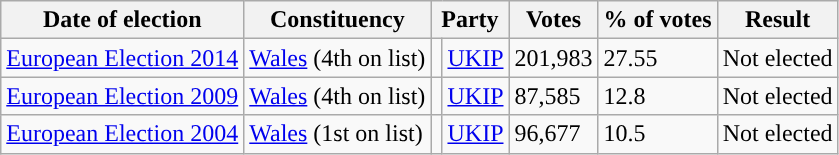<table class="wikitable">
<tr>
<th>Date of election</th>
<th>Constituency</th>
<th colspan = 2>Party</th>
<th>Votes</th>
<th>% of votes</th>
<th>Result</th>
</tr>
<tr>
<td><a href='#'>European Election 2014</a></td>
<td><a href='#'>Wales</a> (4th on list)</td>
<td style="background-color: "></td>
<td><a href='#'>UKIP</a></td>
<td>201,983</td>
<td>27.55</td>
<td>Not elected</td>
</tr>
<tr>
<td><a href='#'>European Election 2009</a></td>
<td><a href='#'>Wales</a> (4th on list)</td>
<td style="background-color: "></td>
<td><a href='#'>UKIP</a></td>
<td>87,585</td>
<td>12.8</td>
<td>Not elected</td>
</tr>
<tr>
<td><a href='#'>European Election 2004</a></td>
<td><a href='#'>Wales</a> (1st on list)</td>
<td style="background-color: "></td>
<td><a href='#'>UKIP</a></td>
<td>96,677</td>
<td>10.5</td>
<td>Not elected</td>
</tr>
</table>
